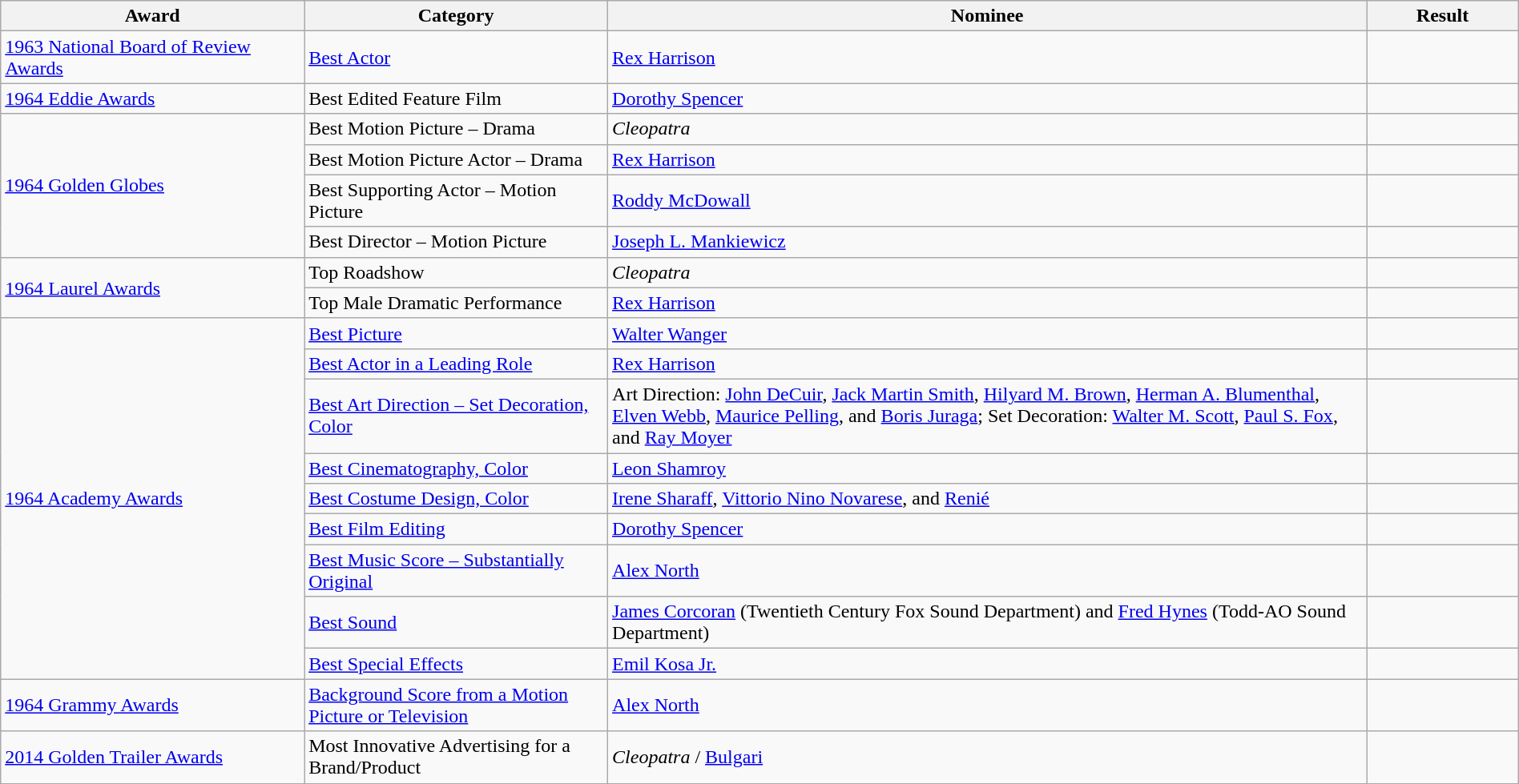<table class="wikitable" width="100%">
<tr>
<th width="20%">Award</th>
<th width="20%">Category</th>
<th width="50%">Nominee</th>
<th width="10%">Result</th>
</tr>
<tr>
<td><a href='#'>1963 National Board of Review Awards</a></td>
<td><a href='#'>Best Actor</a></td>
<td><a href='#'>Rex Harrison</a></td>
<td></td>
</tr>
<tr>
<td><a href='#'>1964 Eddie Awards</a></td>
<td>Best Edited Feature Film</td>
<td><a href='#'>Dorothy Spencer</a></td>
<td></td>
</tr>
<tr>
<td rowspan="4"><a href='#'>1964 Golden Globes</a></td>
<td>Best Motion Picture – Drama</td>
<td><em>Cleopatra</em></td>
<td></td>
</tr>
<tr>
<td>Best Motion Picture Actor – Drama</td>
<td><a href='#'>Rex Harrison</a></td>
<td></td>
</tr>
<tr>
<td>Best Supporting Actor – Motion Picture</td>
<td><a href='#'>Roddy McDowall</a></td>
<td></td>
</tr>
<tr>
<td>Best Director – Motion Picture</td>
<td><a href='#'>Joseph L. Mankiewicz</a></td>
<td></td>
</tr>
<tr>
<td rowspan="2"><a href='#'>1964 Laurel Awards</a></td>
<td>Top Roadshow</td>
<td><em>Cleopatra</em></td>
<td></td>
</tr>
<tr>
<td>Top Male Dramatic Performance</td>
<td><a href='#'>Rex Harrison</a></td>
<td></td>
</tr>
<tr>
<td rowspan="9"><a href='#'>1964 Academy Awards</a></td>
<td><a href='#'>Best Picture</a></td>
<td><a href='#'>Walter Wanger</a></td>
<td></td>
</tr>
<tr>
<td><a href='#'>Best Actor in a Leading Role</a></td>
<td><a href='#'>Rex Harrison</a></td>
<td></td>
</tr>
<tr>
<td><a href='#'>Best Art Direction – Set Decoration, Color</a></td>
<td>Art Direction: <a href='#'>John DeCuir</a>, <a href='#'>Jack Martin Smith</a>, <a href='#'>Hilyard M. Brown</a>, <a href='#'>Herman A. Blumenthal</a>, <a href='#'>Elven Webb</a>, <a href='#'>Maurice Pelling</a>, and <a href='#'>Boris Juraga</a>; Set Decoration: <a href='#'>Walter M. Scott</a>, <a href='#'>Paul S. Fox</a>, and <a href='#'>Ray Moyer</a></td>
<td></td>
</tr>
<tr>
<td><a href='#'>Best Cinematography, Color</a></td>
<td><a href='#'>Leon Shamroy</a></td>
<td></td>
</tr>
<tr>
<td><a href='#'>Best Costume Design, Color</a></td>
<td><a href='#'>Irene Sharaff</a>, <a href='#'>Vittorio Nino Novarese</a>, and <a href='#'>Renié</a></td>
<td></td>
</tr>
<tr>
<td><a href='#'>Best Film Editing</a></td>
<td><a href='#'>Dorothy Spencer</a></td>
<td></td>
</tr>
<tr>
<td><a href='#'>Best Music Score – Substantially Original</a></td>
<td><a href='#'>Alex North</a></td>
<td></td>
</tr>
<tr>
<td><a href='#'>Best Sound</a></td>
<td><a href='#'>James Corcoran</a> (Twentieth Century Fox Sound Department) and <a href='#'>Fred Hynes</a> (Todd-AO Sound Department)</td>
<td></td>
</tr>
<tr>
<td><a href='#'>Best Special Effects</a></td>
<td><a href='#'>Emil Kosa Jr.</a></td>
<td></td>
</tr>
<tr>
<td><a href='#'>1964 Grammy Awards</a></td>
<td><a href='#'>Background Score from a Motion Picture or Television</a></td>
<td><a href='#'>Alex North</a></td>
<td></td>
</tr>
<tr>
<td><a href='#'>2014 Golden Trailer Awards</a></td>
<td>Most Innovative Advertising for a Brand/Product</td>
<td><em>Cleopatra</em> / <a href='#'>Bulgari</a></td>
<td></td>
</tr>
<tr>
</tr>
</table>
